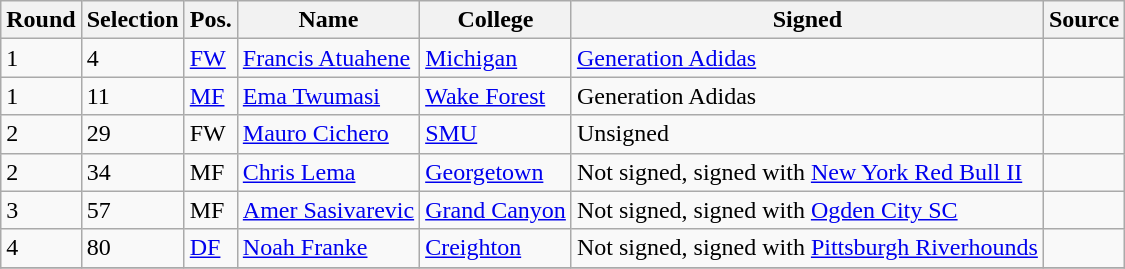<table class="wikitable">
<tr>
<th>Round</th>
<th>Selection</th>
<th>Pos.</th>
<th>Name</th>
<th>College</th>
<th>Signed</th>
<th>Source</th>
</tr>
<tr>
<td>1</td>
<td>4</td>
<td><a href='#'>FW</a></td>
<td> <a href='#'>Francis Atuahene</a></td>
<td><a href='#'>Michigan</a></td>
<td><a href='#'>Generation Adidas</a></td>
<td></td>
</tr>
<tr>
<td>1</td>
<td>11</td>
<td><a href='#'>MF</a></td>
<td> <a href='#'>Ema Twumasi</a></td>
<td><a href='#'>Wake Forest</a></td>
<td>Generation Adidas</td>
<td></td>
</tr>
<tr>
<td>2</td>
<td>29</td>
<td>FW</td>
<td> <a href='#'>Mauro Cichero</a></td>
<td><a href='#'>SMU</a></td>
<td>Unsigned</td>
<td></td>
</tr>
<tr>
<td>2</td>
<td>34</td>
<td>MF</td>
<td> <a href='#'>Chris Lema</a></td>
<td><a href='#'>Georgetown</a></td>
<td>Not signed, signed with <a href='#'>New York Red Bull II</a></td>
<td></td>
</tr>
<tr>
<td>3</td>
<td>57</td>
<td>MF</td>
<td> <a href='#'>Amer Sasivarevic</a></td>
<td><a href='#'>Grand Canyon</a></td>
<td>Not signed, signed with <a href='#'>Ogden City SC</a></td>
<td></td>
</tr>
<tr>
<td>4</td>
<td>80</td>
<td><a href='#'>DF</a></td>
<td> <a href='#'>Noah Franke</a></td>
<td><a href='#'>Creighton</a></td>
<td>Not signed, signed with <a href='#'>Pittsburgh Riverhounds</a></td>
<td></td>
</tr>
<tr>
</tr>
</table>
